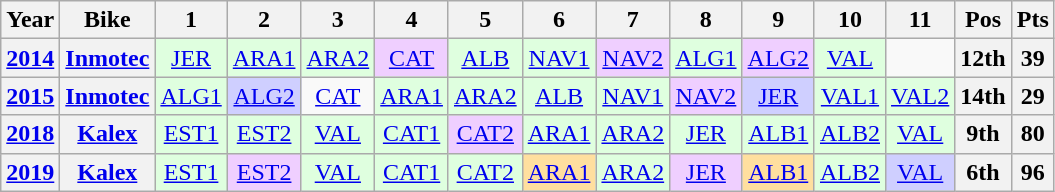<table class="wikitable" style="text-align:center">
<tr>
<th>Year</th>
<th>Bike</th>
<th>1</th>
<th>2</th>
<th>3</th>
<th>4</th>
<th>5</th>
<th>6</th>
<th>7</th>
<th>8</th>
<th>9</th>
<th>10</th>
<th>11</th>
<th>Pos</th>
<th>Pts</th>
</tr>
<tr>
<th><a href='#'>2014</a></th>
<th><a href='#'>Inmotec</a></th>
<td style="background:#dfffdf;"><a href='#'>JER</a><br></td>
<td style="background:#dfffdf;"><a href='#'>ARA1</a><br></td>
<td style="background:#dfffdf;"><a href='#'>ARA2</a><br></td>
<td style="background:#efcfff;"><a href='#'>CAT</a><br></td>
<td style="background:#dfffdf;"><a href='#'>ALB</a><br></td>
<td style="background:#dfffdf;"><a href='#'>NAV1</a><br></td>
<td style="background:#efcfff;"><a href='#'>NAV2</a><br></td>
<td style="background:#dfffdf;"><a href='#'>ALG1</a><br></td>
<td style="background:#efcfff;"><a href='#'>ALG2</a><br></td>
<td style="background:#dfffdf;"><a href='#'>VAL</a><br></td>
<td></td>
<th style="background:#;">12th</th>
<th style="background:#;">39</th>
</tr>
<tr>
<th><a href='#'>2015</a></th>
<th><a href='#'>Inmotec</a></th>
<td style="background:#dfffdf;"><a href='#'>ALG1</a><br></td>
<td style="background:#cfcfff;"><a href='#'>ALG2</a><br></td>
<td style="background:#;"><a href='#'>CAT</a><br></td>
<td style="background:#dfffdf;"><a href='#'>ARA1</a><br></td>
<td style="background:#dfffdf;"><a href='#'>ARA2</a><br></td>
<td style="background:#dfffdf;"><a href='#'>ALB</a><br></td>
<td style="background:#dfffdf;"><a href='#'>NAV1</a><br></td>
<td style="background:#efcfff;"><a href='#'>NAV2</a><br></td>
<td style="background:#cfcfff;"><a href='#'>JER</a><br></td>
<td style="background:#dfffdf;"><a href='#'>VAL1</a><br></td>
<td style="background:#dfffdf;"><a href='#'>VAL2</a><br></td>
<th>14th</th>
<th>29</th>
</tr>
<tr>
<th><a href='#'>2018</a></th>
<th><a href='#'>Kalex</a></th>
<td style="background:#dfffdf;"><a href='#'>EST1</a><br></td>
<td style="background:#dfffdf;"><a href='#'>EST2</a><br></td>
<td style="background:#dfffdf;"><a href='#'>VAL</a><br></td>
<td style="background:#dfffdf;"><a href='#'>CAT1</a><br></td>
<td style="background:#efcfff;"><a href='#'>CAT2</a><br></td>
<td style="background:#dfffdf;"><a href='#'>ARA1</a><br></td>
<td style="background:#dfffdf;"><a href='#'>ARA2</a><br></td>
<td style="background:#dfffdf;"><a href='#'>JER</a><br></td>
<td style="background:#dfffdf;"><a href='#'>ALB1</a><br></td>
<td style="background:#dfffdf;"><a href='#'>ALB2</a><br></td>
<td style="background:#dfffdf;"><a href='#'>VAL</a><br></td>
<th>9th</th>
<th>80</th>
</tr>
<tr>
<th><a href='#'>2019</a></th>
<th><a href='#'>Kalex</a></th>
<td style="background:#dfffdf;"><a href='#'>EST1</a><br></td>
<td style="background:#efcfff;"><a href='#'>EST2</a><br></td>
<td style="background:#dfffdf;"><a href='#'>VAL</a><br></td>
<td style="background:#dfffdf;"><a href='#'>CAT1</a><br></td>
<td style="background:#dfffdf;"><a href='#'>CAT2</a><br></td>
<td style="background:#ffdf9f;"><a href='#'>ARA1</a><br></td>
<td style="background:#dfffdf;"><a href='#'>ARA2</a><br></td>
<td style="background:#efcfff;"><a href='#'>JER</a><br></td>
<td style="background:#ffdf9f;"><a href='#'>ALB1</a><br></td>
<td style="background:#dfffdf;"><a href='#'>ALB2</a><br></td>
<td style="background:#cfcfff;"><a href='#'>VAL</a><br></td>
<th style="background:#;">6th</th>
<th style="background:#;">96</th>
</tr>
</table>
